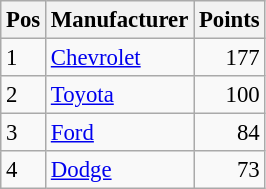<table class="wikitable" style="font-size: 95%;">
<tr>
<th>Pos</th>
<th>Manufacturer</th>
<th>Points</th>
</tr>
<tr>
<td>1</td>
<td><a href='#'>Chevrolet</a></td>
<td style="text-align:right;">177</td>
</tr>
<tr>
<td>2</td>
<td><a href='#'>Toyota</a></td>
<td style="text-align:right;">100</td>
</tr>
<tr>
<td>3</td>
<td><a href='#'>Ford</a></td>
<td style="text-align:right;">84</td>
</tr>
<tr>
<td>4</td>
<td><a href='#'>Dodge</a></td>
<td style="text-align:right;">73</td>
</tr>
</table>
